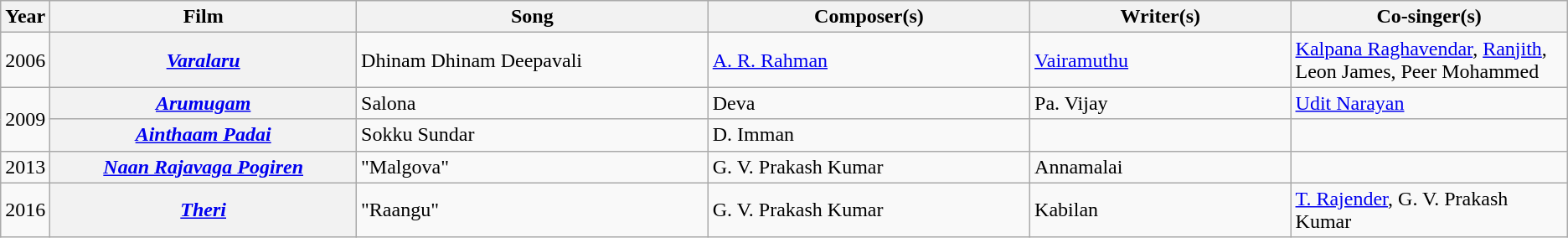<table class="wikitable sortable">
<tr>
<th scope="col"><strong>Year</strong></th>
<th scope="col" width=20%><strong>Film</strong></th>
<th scope="col" width=23%><strong>Song</strong></th>
<th scope="col" width=21%><strong>Composer(s)</strong></th>
<th scope="col" width=17%><strong>Writer(s)</strong></th>
<th scope="col" width=18%><strong>Co-singer(s)</strong></th>
</tr>
<tr>
<td>2006</td>
<th><em><a href='#'>Varalaru</a></em></th>
<td>Dhinam Dhinam Deepavali</td>
<td><a href='#'>A. R. Rahman</a></td>
<td><a href='#'>Vairamuthu</a></td>
<td><a href='#'>Kalpana Raghavendar</a>, <a href='#'>Ranjith</a>, Leon James, Peer Mohammed</td>
</tr>
<tr>
<td rowspan="2">2009</td>
<th><em><a href='#'>Arumugam</a></em></th>
<td>Salona</td>
<td>Deva</td>
<td>Pa. Vijay</td>
<td><a href='#'>Udit Narayan</a></td>
</tr>
<tr>
<th><em><a href='#'>Ainthaam Padai</a></em></th>
<td>Sokku Sundar</td>
<td>D. Imman</td>
<td></td>
<td></td>
</tr>
<tr>
<td>2013</td>
<th><em><a href='#'>Naan Rajavaga Pogiren</a></em></th>
<td>"Malgova"</td>
<td>G. V. Prakash Kumar</td>
<td>Annamalai</td>
<td></td>
</tr>
<tr>
<td>2016</td>
<th><em><a href='#'>Theri</a></em></th>
<td>"Raangu"</td>
<td>G. V. Prakash Kumar</td>
<td>Kabilan</td>
<td><a href='#'>T. Rajender</a>, G. V. Prakash Kumar</td>
</tr>
</table>
